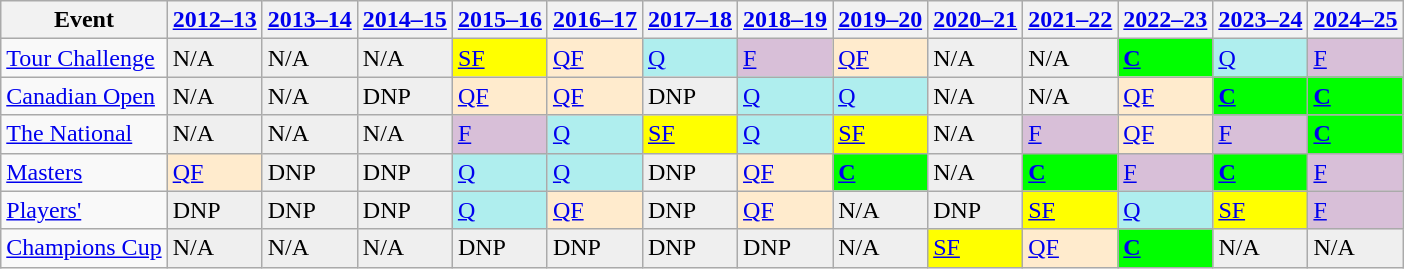<table class="wikitable">
<tr>
<th>Event</th>
<th><a href='#'>2012–13</a></th>
<th><a href='#'>2013–14</a></th>
<th><a href='#'>2014–15</a></th>
<th><a href='#'>2015–16</a></th>
<th><a href='#'>2016–17</a></th>
<th><a href='#'>2017–18</a></th>
<th><a href='#'>2018–19</a></th>
<th><a href='#'>2019–20</a></th>
<th><a href='#'>2020–21</a></th>
<th><a href='#'>2021–22</a></th>
<th><a href='#'>2022–23</a></th>
<th><a href='#'>2023–24</a></th>
<th><a href='#'>2024–25</a></th>
</tr>
<tr>
<td><a href='#'>Tour Challenge</a></td>
<td style="background:#EFEFEF;">N/A</td>
<td style="background:#EFEFEF;">N/A</td>
<td style="background:#EFEFEF;">N/A</td>
<td style="background:yellow;"><a href='#'>SF</a></td>
<td style="background:#ffebcd;"><a href='#'>QF</a></td>
<td style="background:#afeeee;"><a href='#'>Q</a></td>
<td style="background:#D8BFD8;"><a href='#'>F</a></td>
<td style="background:#ffebcd;"><a href='#'>QF</a></td>
<td style="background:#EFEFEF;">N/A</td>
<td style="background:#EFEFEF;">N/A</td>
<td style="background:#0f0;"><strong><a href='#'>C</a></strong></td>
<td style="background:#afeeee;"><a href='#'>Q</a></td>
<td style="background:thistle;"><a href='#'>F</a></td>
</tr>
<tr>
<td><a href='#'>Canadian Open</a></td>
<td style="background:#EFEFEF;">N/A</td>
<td style="background:#EFEFEF;">N/A</td>
<td style="background:#EFEFEF;">DNP</td>
<td style="background:#ffebcd;"><a href='#'>QF</a></td>
<td style="background:#ffebcd;"><a href='#'>QF</a></td>
<td style="background:#EFEFEF;">DNP</td>
<td style="background:#afeeee;"><a href='#'>Q</a></td>
<td style="background:#afeeee;"><a href='#'>Q</a></td>
<td style="background:#EFEFEF;">N/A</td>
<td style="background:#EFEFEF;">N/A</td>
<td style="background:#ffebcd;"><a href='#'>QF</a></td>
<td style="background:#0f0;"><strong><a href='#'>C</a></strong></td>
<td style="background:#0f0;"><strong><a href='#'>C</a></strong></td>
</tr>
<tr>
<td><a href='#'>The National</a></td>
<td style="background:#EFEFEF;">N/A</td>
<td style="background:#EFEFEF;">N/A</td>
<td style="background:#EFEFEF;">N/A</td>
<td style="background:#D8BFD8;"><a href='#'>F</a></td>
<td style="background:#afeeee;"><a href='#'>Q</a></td>
<td style="background:yellow;"><a href='#'>SF</a></td>
<td style="background:#afeeee;"><a href='#'>Q</a></td>
<td style="background:yellow;"><a href='#'>SF</a></td>
<td style="background:#EFEFEF;">N/A</td>
<td style="background:#D8BFD8;"><a href='#'>F</a></td>
<td style="background:#ffebcd;"><a href='#'>QF</a></td>
<td style="background:thistle;"><a href='#'>F</a></td>
<td style="background:#0f0;"><strong><a href='#'>C</a></strong></td>
</tr>
<tr>
<td><a href='#'>Masters</a></td>
<td style="background:#ffebcd;"><a href='#'>QF</a></td>
<td style="background:#EFEFEF;">DNP</td>
<td style="background:#EFEFEF;">DNP</td>
<td style="background:#afeeee;"><a href='#'>Q</a></td>
<td style="background:#afeeee;"><a href='#'>Q</a></td>
<td style="background:#EFEFEF;">DNP</td>
<td style="background:#ffebcd;"><a href='#'>QF</a></td>
<td style="background:#0f0;"><strong><a href='#'>C</a></strong></td>
<td style="background:#EFEFEF;">N/A</td>
<td style="background:#0f0;"><strong><a href='#'>C</a></strong></td>
<td style="background:#D8BFD8;"><a href='#'>F</a></td>
<td style="background:#0f0;"><strong><a href='#'>C</a></strong></td>
<td style="background:thistle;"><a href='#'>F</a></td>
</tr>
<tr>
<td><a href='#'>Players'</a></td>
<td style="background:#EFEFEF;">DNP</td>
<td style="background:#EFEFEF;">DNP</td>
<td style="background:#EFEFEF;">DNP</td>
<td style="background:#afeeee;"><a href='#'>Q</a></td>
<td style="background:#ffebcd;"><a href='#'>QF</a></td>
<td style="background:#EFEFEF;">DNP</td>
<td style="background:#ffebcd;"><a href='#'>QF</a></td>
<td style="background:#EFEFEF;">N/A</td>
<td style="background:#EFEFEF;">DNP</td>
<td style="background:yellow;"><a href='#'>SF</a></td>
<td style="background:#afeeee;"><a href='#'>Q</a></td>
<td style="background:yellow;"><a href='#'>SF</a></td>
<td style="background:thistle;"><a href='#'>F</a></td>
</tr>
<tr>
<td><a href='#'>Champions Cup</a></td>
<td style="background:#EFEFEF;">N/A</td>
<td style="background:#EFEFEF;">N/A</td>
<td style="background:#EFEFEF;">N/A</td>
<td style="background:#EFEFEF;">DNP</td>
<td style="background:#EFEFEF;">DNP</td>
<td style="background:#EFEFEF;">DNP</td>
<td style="background:#EFEFEF;">DNP</td>
<td style="background:#EFEFEF;">N/A</td>
<td style="background:yellow;"><a href='#'>SF</a></td>
<td style="background:#ffebcd;"><a href='#'>QF</a></td>
<td style="background:#0f0;"><strong><a href='#'>C</a></strong></td>
<td style="background:#EFEFEF;">N/A</td>
<td style="background:#EFEFEF;">N/A</td>
</tr>
</table>
